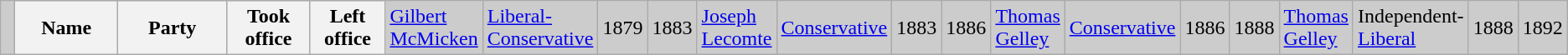<table class="wikitable">
<tr bgcolor="CCCCCC">
<td> </td>
<th width="30%"><strong>Name </strong></th>
<th width="35%"><strong>Party</strong></th>
<th width="20%"><strong>Took office</strong></th>
<th width="20%"><strong>Left office</strong><br></th>
<td><a href='#'>Gilbert McMicken</a><br></td>
<td><a href='#'>Liberal-Conservative</a></td>
<td>1879</td>
<td>1883<br></td>
<td><a href='#'>Joseph Lecomte</a><br></td>
<td><a href='#'>Conservative</a></td>
<td>1883</td>
<td>1886<br></td>
<td><a href='#'>Thomas Gelley</a><br></td>
<td><a href='#'>Conservative</a></td>
<td>1886</td>
<td>1888<br></td>
<td><a href='#'>Thomas Gelley</a><br></td>
<td>Independent-<a href='#'>Liberal</a></td>
<td>1888</td>
<td>1892</td>
</tr>
</table>
